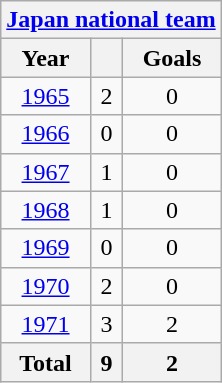<table class="wikitable" style="text-align:center">
<tr>
<th colspan=3><a href='#'>Japan national team</a></th>
</tr>
<tr>
<th>Year</th>
<th></th>
<th>Goals</th>
</tr>
<tr>
<td><a href='#'>1965</a></td>
<td>2</td>
<td>0</td>
</tr>
<tr>
<td><a href='#'>1966</a></td>
<td>0</td>
<td>0</td>
</tr>
<tr>
<td><a href='#'>1967</a></td>
<td>1</td>
<td>0</td>
</tr>
<tr>
<td><a href='#'>1968</a></td>
<td>1</td>
<td>0</td>
</tr>
<tr>
<td><a href='#'>1969</a></td>
<td>0</td>
<td>0</td>
</tr>
<tr>
<td><a href='#'>1970</a></td>
<td>2</td>
<td>0</td>
</tr>
<tr>
<td><a href='#'>1971</a></td>
<td>3</td>
<td>2</td>
</tr>
<tr>
<th>Total</th>
<th>9</th>
<th>2</th>
</tr>
</table>
